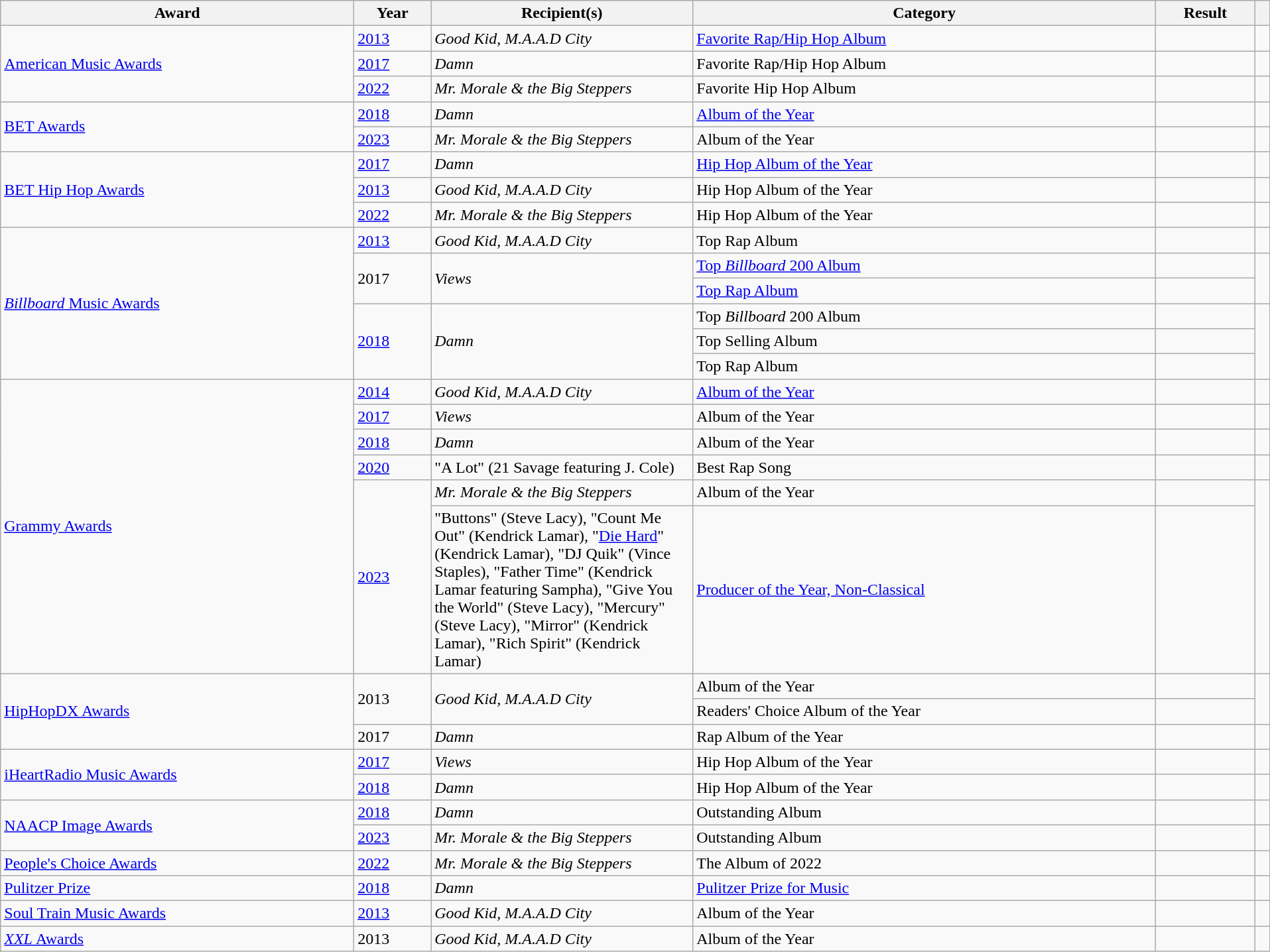<table class="wikitable sortable plainrowheaders" style="width: 101%;">
<tr>
<th scope="col">Award</th>
<th scope="col">Year</th>
<th scope="col" style="width:16em;">Recipient(s)</th>
<th scope="col">Category</th>
<th scope="col">Result</th>
<th scope="col" class="unsortable"></th>
</tr>
<tr>
<td rowspan="3" scope="row"><a href='#'>American Music Awards</a></td>
<td><a href='#'>2013</a></td>
<td><em>Good Kid, M.A.A.D City</em></td>
<td><a href='#'>Favorite Rap/Hip Hop Album</a></td>
<td></td>
<td style="text-align:center;"></td>
</tr>
<tr>
<td><a href='#'>2017</a></td>
<td><em>Damn</em></td>
<td>Favorite Rap/Hip Hop Album</td>
<td></td>
<td style="text-align:center;"></td>
</tr>
<tr>
<td><a href='#'>2022</a></td>
<td><em>Mr. Morale & the Big Steppers</em></td>
<td>Favorite Hip Hop Album</td>
<td></td>
<td style="text-align:center;"></td>
</tr>
<tr>
<td rowspan="2"><a href='#'>BET Awards</a></td>
<td><a href='#'>2018</a></td>
<td><em>Damn</em></td>
<td><a href='#'>Album of the Year</a></td>
<td></td>
<td></td>
</tr>
<tr>
<td><a href='#'>2023</a></td>
<td><em>Mr. Morale & the Big Steppers</em></td>
<td>Album of the Year</td>
<td></td>
<td style="text-align:center;"></td>
</tr>
<tr>
<td rowspan="3"><a href='#'>BET Hip Hop Awards</a></td>
<td><a href='#'>2017</a></td>
<td><em>Damn</em></td>
<td><a href='#'>Hip Hop Album of the Year</a></td>
<td></td>
<td></td>
</tr>
<tr>
<td><a href='#'>2013</a></td>
<td><em>Good Kid, M.A.A.D City</em></td>
<td>Hip Hop Album of the Year</td>
<td></td>
<td></td>
</tr>
<tr>
<td><a href='#'>2022</a></td>
<td><em>Mr. Morale & the Big Steppers</em></td>
<td>Hip Hop Album of the Year</td>
<td></td>
<td></td>
</tr>
<tr>
<td rowspan="6"><a href='#'><em>Billboard</em> Music Awards</a></td>
<td><a href='#'>2013</a></td>
<td><em>Good Kid, M.A.A.D City</em></td>
<td>Top Rap Album</td>
<td></td>
<td style="text-align:center;"></td>
</tr>
<tr>
<td rowspan="2">2017</td>
<td rowspan="2"><em>Views</em></td>
<td><a href='#'>Top <em>Billboard</em> 200 Album</a></td>
<td></td>
<td rowspan="2"></td>
</tr>
<tr>
<td><a href='#'>Top Rap Album</a></td>
<td></td>
</tr>
<tr>
<td rowspan="3"><a href='#'>2018</a></td>
<td rowspan="3"><em>Damn</em></td>
<td>Top <em>Billboard</em> 200 Album</td>
<td></td>
<td rowspan="3" style="text-align:center;"></td>
</tr>
<tr>
<td>Top Selling Album</td>
<td></td>
</tr>
<tr>
<td>Top Rap Album</td>
<td></td>
</tr>
<tr>
<td rowspan="6"><a href='#'>Grammy Awards</a></td>
<td><a href='#'>2014</a></td>
<td><em>Good Kid, M.A.A.D City</em></td>
<td><a href='#'>Album of the Year</a></td>
<td></td>
<td style="text-align:center;"></td>
</tr>
<tr>
<td><a href='#'>2017</a></td>
<td><em>Views</em></td>
<td>Album of the Year</td>
<td></td>
<td></td>
</tr>
<tr>
<td><a href='#'>2018</a></td>
<td><em>Damn</em></td>
<td>Album of the Year</td>
<td></td>
<td style="text-align:center;"></td>
</tr>
<tr>
<td><a href='#'>2020</a></td>
<td>"A Lot" (21 Savage featuring J. Cole)</td>
<td>Best Rap Song</td>
<td></td>
<td style="text-align:center;"></td>
</tr>
<tr>
<td rowspan="2"><a href='#'>2023</a></td>
<td><em>Mr. Morale & the Big Steppers</em></td>
<td>Album of the Year</td>
<td></td>
<td rowspan="2" style="text-align:center;"></td>
</tr>
<tr>
<td>"Buttons" (Steve Lacy), "Count Me Out" (Kendrick Lamar), "<a href='#'>Die Hard</a>" (Kendrick Lamar), "DJ Quik" (Vince Staples), "Father Time" (Kendrick Lamar featuring Sampha), "Give You the World" (Steve Lacy), "Mercury" (Steve Lacy), "Mirror" (Kendrick Lamar), "Rich Spirit" (Kendrick Lamar)</td>
<td><a href='#'>Producer of the Year, Non-Classical</a></td>
<td></td>
</tr>
<tr>
<td rowspan="3"><a href='#'>HipHopDX Awards</a></td>
<td rowspan="2">2013</td>
<td rowspan="2"><em>Good Kid, M.A.A.D City</em></td>
<td>Album of the Year</td>
<td></td>
<td rowspan="2" style="text-align:center;"></td>
</tr>
<tr>
<td>Readers' Choice Album of the Year</td>
<td></td>
</tr>
<tr>
<td>2017</td>
<td><em>Damn</em></td>
<td>Rap Album of the Year</td>
<td></td>
<td></td>
</tr>
<tr>
<td rowspan="2"><a href='#'>iHeartRadio Music Awards</a></td>
<td><a href='#'>2017</a></td>
<td><em>Views</em></td>
<td>Hip Hop Album of the Year</td>
<td></td>
<td></td>
</tr>
<tr>
<td><a href='#'>2018</a></td>
<td><em>Damn</em></td>
<td>Hip Hop Album of the Year</td>
<td></td>
<td style="text-align:center;"></td>
</tr>
<tr>
<td rowspan="2"><a href='#'>NAACP Image Awards</a></td>
<td><a href='#'>2018</a></td>
<td><em>Damn</em></td>
<td>Outstanding Album</td>
<td></td>
<td style="text-align:center;"></td>
</tr>
<tr>
<td><a href='#'>2023</a></td>
<td><em>Mr. Morale & the Big Steppers</em></td>
<td>Outstanding Album</td>
<td></td>
<td style="text-align:center;"></td>
</tr>
<tr>
<td><a href='#'>People's Choice Awards</a></td>
<td><a href='#'>2022</a></td>
<td><em>Mr. Morale & the Big Steppers</em></td>
<td>The Album of 2022</td>
<td></td>
<td style="text-align:center;"></td>
</tr>
<tr>
<td><a href='#'>Pulitzer Prize</a></td>
<td><a href='#'>2018</a></td>
<td><em>Damn</em></td>
<td><a href='#'>Pulitzer Prize for Music</a></td>
<td></td>
<td style="text-align:center;"></td>
</tr>
<tr>
<td><a href='#'>Soul Train Music Awards</a></td>
<td><a href='#'>2013</a></td>
<td><em>Good Kid, M.A.A.D City</em></td>
<td>Album of the Year</td>
<td></td>
<td style="text-align:center;"></td>
</tr>
<tr>
<td><a href='#'><em>XXL</em> Awards</a></td>
<td>2013</td>
<td><em>Good Kid, M.A.A.D City</em></td>
<td>Album of the Year</td>
<td></td>
<td style="text-align:center;"></td>
</tr>
</table>
